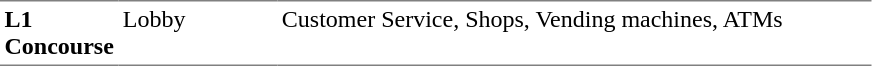<table table border=0 cellspacing=0 cellpadding=3>
<tr>
<td style="border-bottom:solid 1px gray; border-top:solid 1px gray;" valign=top width=50><strong>L1<br>Concourse</strong></td>
<td style="border-bottom:solid 1px gray; border-top:solid 1px gray;" valign=top width=100>Lobby</td>
<td style="border-bottom:solid 1px gray; border-top:solid 1px gray;" valign=top width=390>Customer Service, Shops, Vending machines, ATMs</td>
</tr>
</table>
